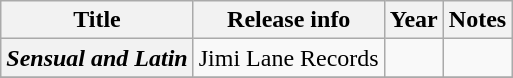<table class="wikitable plainrowheaders sortable">
<tr>
<th scope="col">Title</th>
<th scope="col">Release info</th>
<th scope="col">Year</th>
<th scope="col" class="unsortable">Notes</th>
</tr>
<tr>
<th scope="row"><em>Sensual and Latin</em></th>
<td>Jimi Lane Records</td>
<td></td>
<td></td>
</tr>
<tr>
</tr>
</table>
